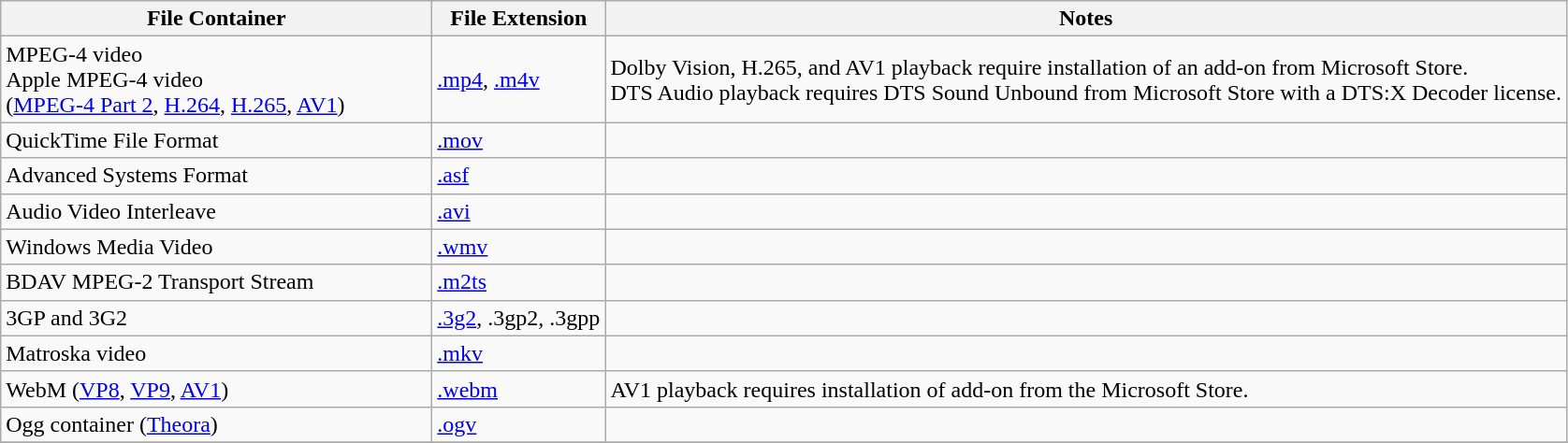<table class="wikitable sortable">
<tr>
<th scope="col" style="width: 300px;">File Container</th>
<th scope="col">File Extension</th>
<th scope="col">Notes</th>
</tr>
<tr>
<td>MPEG-4 video <br> Apple MPEG-4 video <br> (<a href='#'>MPEG-4 Part 2</a>, <a href='#'>H.264</a>, <a href='#'>H.265</a>, <a href='#'>AV1</a>)</td>
<td><a href='#'>.mp4</a>, <a href='#'>.m4v</a></td>
<td>Dolby Vision, H.265, and AV1 playback require installation of an add-on from Microsoft Store. <br> DTS Audio playback requires DTS Sound Unbound from Microsoft Store with a DTS:X Decoder license.</td>
</tr>
<tr>
<td>QuickTime File Format</td>
<td><a href='#'>.mov</a></td>
<td></td>
</tr>
<tr>
<td>Advanced Systems Format</td>
<td><a href='#'>.asf</a></td>
<td></td>
</tr>
<tr>
<td>Audio Video Interleave</td>
<td><a href='#'>.avi</a></td>
<td></td>
</tr>
<tr>
<td>Windows Media Video</td>
<td><a href='#'>.wmv</a></td>
<td></td>
</tr>
<tr>
<td>BDAV MPEG-2 Transport Stream</td>
<td><a href='#'>.m2ts</a></td>
<td></td>
</tr>
<tr>
<td>3GP and 3G2</td>
<td><a href='#'>.3g2</a>, .3gp2, .3gpp</td>
<td></td>
</tr>
<tr>
<td>Matroska video</td>
<td><a href='#'>.mkv</a></td>
<td></td>
</tr>
<tr>
<td>WebM (<a href='#'>VP8</a>, <a href='#'>VP9</a>, <a href='#'>AV1</a>)</td>
<td><a href='#'>.webm</a></td>
<td>AV1 playback requires installation of add-on from the Microsoft Store.</td>
</tr>
<tr>
<td>Ogg container (<a href='#'>Theora</a>)</td>
<td><a href='#'>.ogv</a></td>
<td></td>
</tr>
<tr>
</tr>
</table>
